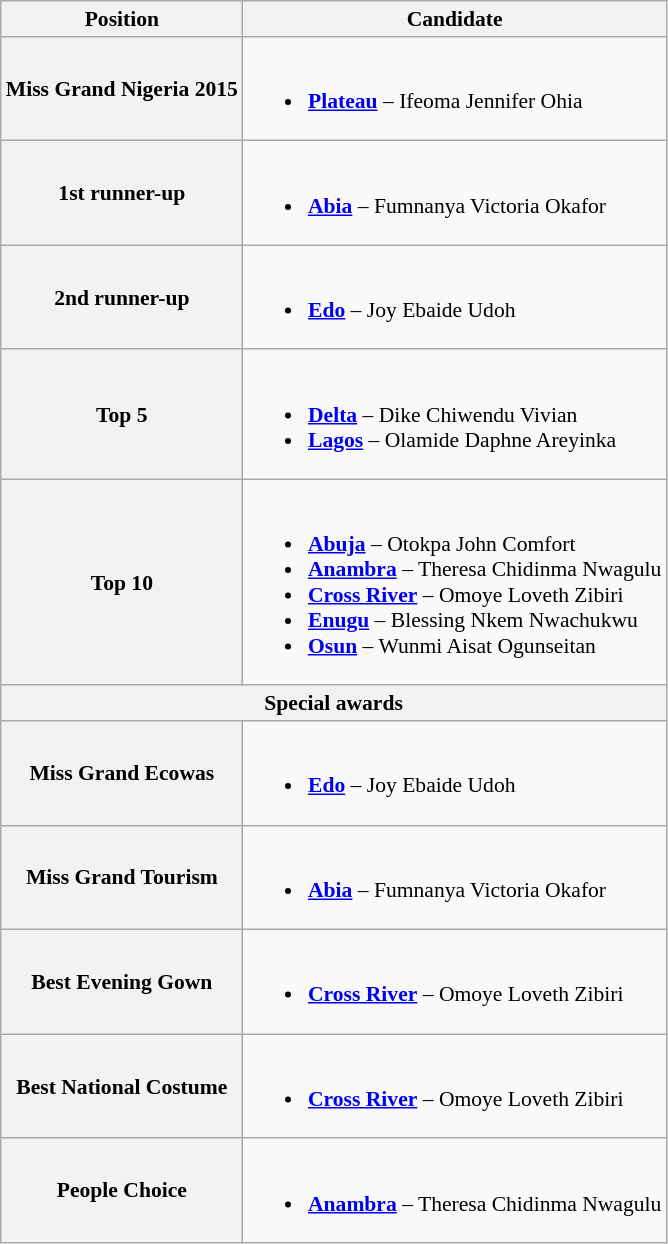<table class="wikitable" style="font-size: 90%;">
<tr>
<th>Position</th>
<th>Candidate</th>
</tr>
<tr>
<th>Miss Grand Nigeria 2015</th>
<td><br><ul><li><strong><a href='#'>Plateau</a></strong> – Ifeoma Jennifer Ohia</li></ul></td>
</tr>
<tr>
<th>1st runner-up</th>
<td><br><ul><li><strong><a href='#'>Abia</a></strong> – Fumnanya Victoria Okafor</li></ul></td>
</tr>
<tr>
<th>2nd runner-up</th>
<td><br><ul><li><strong><a href='#'>Edo</a></strong> – Joy Ebaide Udoh</li></ul></td>
</tr>
<tr>
<th>Top 5</th>
<td><br><ul><li><strong><a href='#'>Delta</a></strong> – Dike Chiwendu Vivian</li><li><strong><a href='#'>Lagos</a></strong> – Olamide Daphne Areyinka</li></ul></td>
</tr>
<tr>
<th>Top 10</th>
<td><br><ul><li><strong><a href='#'>Abuja</a></strong> – Otokpa John Comfort</li><li><strong><a href='#'>Anambra</a></strong> – Theresa Chidinma Nwagulu</li><li><strong><a href='#'>Cross River</a></strong> – Omoye Loveth Zibiri</li><li><strong><a href='#'>Enugu</a></strong> – Blessing Nkem Nwachukwu</li><li><strong><a href='#'>Osun</a></strong> – Wunmi Aisat Ogunseitan</li></ul></td>
</tr>
<tr>
<th colspan=2>Special awards</th>
</tr>
<tr>
<th>Miss Grand Ecowas</th>
<td><br><ul><li><strong><a href='#'>Edo</a></strong> – Joy Ebaide Udoh</li></ul></td>
</tr>
<tr>
<th>Miss Grand Tourism</th>
<td><br><ul><li><strong><a href='#'>Abia</a></strong> – Fumnanya Victoria Okafor</li></ul></td>
</tr>
<tr>
<th>Best Evening Gown</th>
<td><br><ul><li><strong><a href='#'>Cross River</a></strong> – Omoye Loveth Zibiri</li></ul></td>
</tr>
<tr>
<th>Best National Costume</th>
<td><br><ul><li><strong><a href='#'>Cross River</a></strong> – Omoye Loveth Zibiri</li></ul></td>
</tr>
<tr>
<th>People Choice</th>
<td><br><ul><li><strong><a href='#'>Anambra</a></strong> – Theresa Chidinma Nwagulu</li></ul></td>
</tr>
</table>
